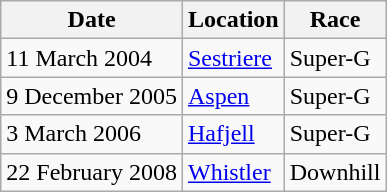<table class="wikitable">
<tr>
<th>Date</th>
<th>Location</th>
<th>Race</th>
</tr>
<tr>
<td>11 March 2004</td>
<td> <a href='#'>Sestriere</a></td>
<td>Super-G</td>
</tr>
<tr>
<td>9 December 2005</td>
<td> <a href='#'>Aspen</a></td>
<td>Super-G</td>
</tr>
<tr>
<td>3 March 2006</td>
<td> <a href='#'>Hafjell</a></td>
<td>Super-G</td>
</tr>
<tr>
<td>22 February 2008</td>
<td> <a href='#'>Whistler</a></td>
<td>Downhill</td>
</tr>
</table>
